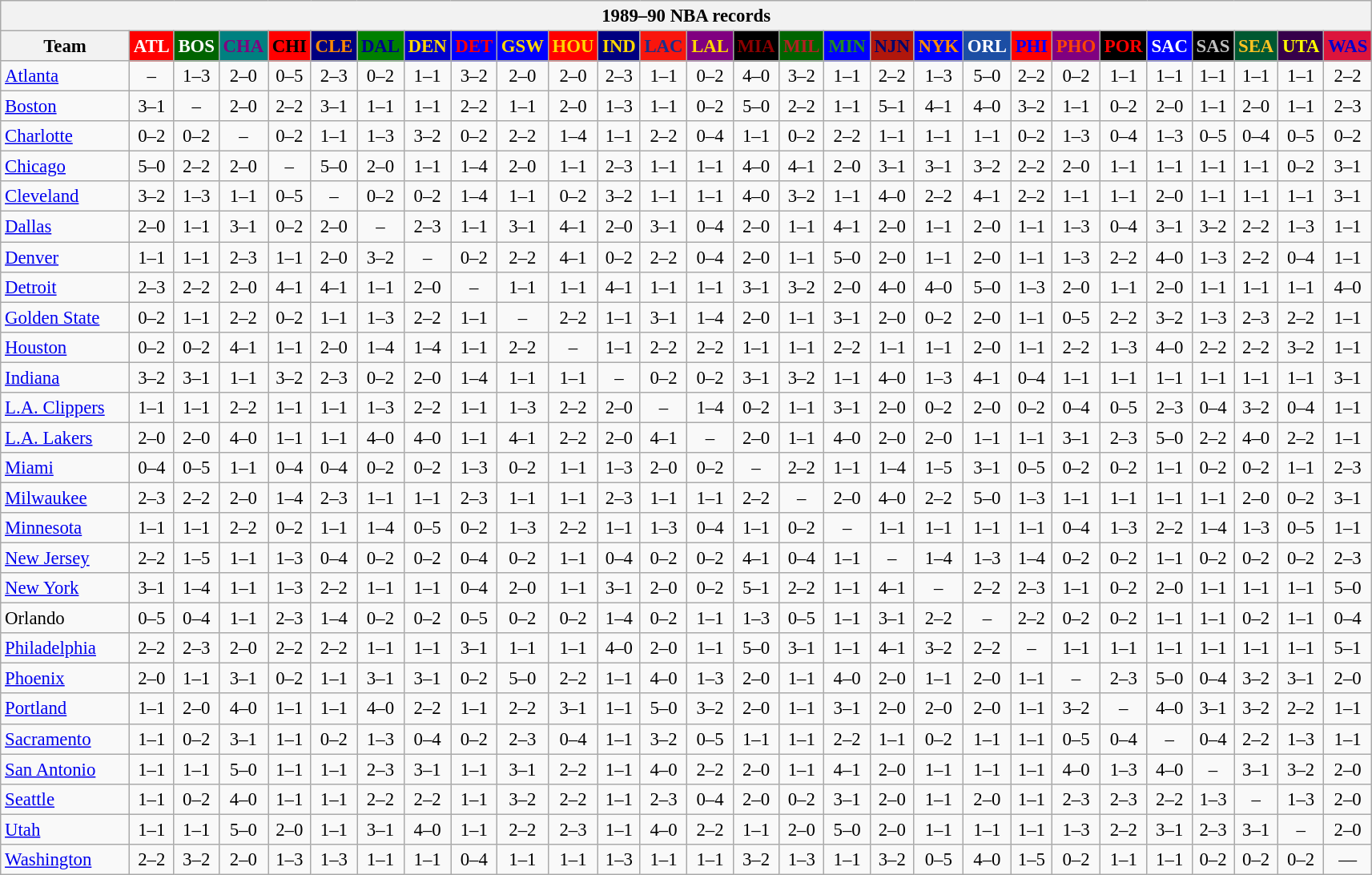<table class="wikitable" style="font-size:95%; text-align:center;">
<tr>
<th colspan=28>1989–90 NBA records</th>
</tr>
<tr>
<th width=100>Team</th>
<th style="background:#FF0000;color:#FFFFFF;width=35">ATL</th>
<th style="background:#006400;color:#FFFFFF;width=35">BOS</th>
<th style="background:#008080;color:#800080;width=35">CHA</th>
<th style="background:#FF0000;color:#000000;width=35">CHI</th>
<th style="background:#000080;color:#FF8C00;width=35">CLE</th>
<th style="background:#008000;color:#00008B;width=35">DAL</th>
<th style="background:#0000CD;color:#FFD700;width=35">DEN</th>
<th style="background:#0000FF;color:#FF0000;width=35">DET</th>
<th style="background:#0000FF;color:#FFD700;width=35">GSW</th>
<th style="background:#FF0000;color:#FFD700;width=35">HOU</th>
<th style="background:#000080;color:#FFD700;width=35">IND</th>
<th style="background:#F9160D;color:#1A2E8B;width=35">LAC</th>
<th style="background:#800080;color:#FFD700;width=35">LAL</th>
<th style="background:#000000;color:#8B0000;width=35">MIA</th>
<th style="background:#006400;color:#B22222;width=35">MIL</th>
<th style="background:#0000FF;color:#228B22;width=35">MIN</th>
<th style="background:#B0170C;color:#00056D;width=35">NJN</th>
<th style="background:#0000FF;color:#FF8C00;width=35">NYK</th>
<th style="background:#1C4EA4;color:#FFFFFF;width=35">ORL</th>
<th style="background:#FF0000;color:#0000FF;width=35">PHI</th>
<th style="background:#800080;color:#FF4500;width=35">PHO</th>
<th style="background:#000000;color:#FF0000;width=35">POR</th>
<th style="background:#0000FF;color:#FFFFFF;width=35">SAC</th>
<th style="background:#000000;color:#C0C0C0;width=35">SAS</th>
<th style="background:#005831;color:#FFC322;width=35">SEA</th>
<th style="background:#36004A;color:#FFFF00;width=35">UTA</th>
<th style="background:#DC143C;color:#0000CD;width=35">WAS</th>
</tr>
<tr>
<td style="text-align:left;"><a href='#'>Atlanta</a></td>
<td>–</td>
<td>1–3</td>
<td>2–0</td>
<td>0–5</td>
<td>2–3</td>
<td>0–2</td>
<td>1–1</td>
<td>3–2</td>
<td>2–0</td>
<td>2–0</td>
<td>2–3</td>
<td>1–1</td>
<td>0–2</td>
<td>4–0</td>
<td>3–2</td>
<td>1–1</td>
<td>2–2</td>
<td>1–3</td>
<td>5–0</td>
<td>2–2</td>
<td>0–2</td>
<td>1–1</td>
<td>1–1</td>
<td>1–1</td>
<td>1–1</td>
<td>1–1</td>
<td>2–2</td>
</tr>
<tr>
<td style="text-align:left;"><a href='#'>Boston</a></td>
<td>3–1</td>
<td>–</td>
<td>2–0</td>
<td>2–2</td>
<td>3–1</td>
<td>1–1</td>
<td>1–1</td>
<td>2–2</td>
<td>1–1</td>
<td>2–0</td>
<td>1–3</td>
<td>1–1</td>
<td>0–2</td>
<td>5–0</td>
<td>2–2</td>
<td>1–1</td>
<td>5–1</td>
<td>4–1</td>
<td>4–0</td>
<td>3–2</td>
<td>1–1</td>
<td>0–2</td>
<td>2–0</td>
<td>1–1</td>
<td>2–0</td>
<td>1–1</td>
<td>2–3</td>
</tr>
<tr>
<td style="text-align:left;"><a href='#'>Charlotte</a></td>
<td>0–2</td>
<td>0–2</td>
<td>–</td>
<td>0–2</td>
<td>1–1</td>
<td>1–3</td>
<td>3–2</td>
<td>0–2</td>
<td>2–2</td>
<td>1–4</td>
<td>1–1</td>
<td>2–2</td>
<td>0–4</td>
<td>1–1</td>
<td>0–2</td>
<td>2–2</td>
<td>1–1</td>
<td>1–1</td>
<td>1–1</td>
<td>0–2</td>
<td>1–3</td>
<td>0–4</td>
<td>1–3</td>
<td>0–5</td>
<td>0–4</td>
<td>0–5</td>
<td>0–2</td>
</tr>
<tr>
<td style="text-align:left;"><a href='#'>Chicago</a></td>
<td>5–0</td>
<td>2–2</td>
<td>2–0</td>
<td>–</td>
<td>5–0</td>
<td>2–0</td>
<td>1–1</td>
<td>1–4</td>
<td>2–0</td>
<td>1–1</td>
<td>2–3</td>
<td>1–1</td>
<td>1–1</td>
<td>4–0</td>
<td>4–1</td>
<td>2–0</td>
<td>3–1</td>
<td>3–1</td>
<td>3–2</td>
<td>2–2</td>
<td>2–0</td>
<td>1–1</td>
<td>1–1</td>
<td>1–1</td>
<td>1–1</td>
<td>0–2</td>
<td>3–1</td>
</tr>
<tr>
<td style="text-align:left;"><a href='#'>Cleveland</a></td>
<td>3–2</td>
<td>1–3</td>
<td>1–1</td>
<td>0–5</td>
<td>–</td>
<td>0–2</td>
<td>0–2</td>
<td>1–4</td>
<td>1–1</td>
<td>0–2</td>
<td>3–2</td>
<td>1–1</td>
<td>1–1</td>
<td>4–0</td>
<td>3–2</td>
<td>1–1</td>
<td>4–0</td>
<td>2–2</td>
<td>4–1</td>
<td>2–2</td>
<td>1–1</td>
<td>1–1</td>
<td>2–0</td>
<td>1–1</td>
<td>1–1</td>
<td>1–1</td>
<td>3–1</td>
</tr>
<tr>
<td style="text-align:left;"><a href='#'>Dallas</a></td>
<td>2–0</td>
<td>1–1</td>
<td>3–1</td>
<td>0–2</td>
<td>2–0</td>
<td>–</td>
<td>2–3</td>
<td>1–1</td>
<td>3–1</td>
<td>4–1</td>
<td>2–0</td>
<td>3–1</td>
<td>0–4</td>
<td>2–0</td>
<td>1–1</td>
<td>4–1</td>
<td>2–0</td>
<td>1–1</td>
<td>2–0</td>
<td>1–1</td>
<td>1–3</td>
<td>0–4</td>
<td>3–1</td>
<td>3–2</td>
<td>2–2</td>
<td>1–3</td>
<td>1–1</td>
</tr>
<tr>
<td style="text-align:left;"><a href='#'>Denver</a></td>
<td>1–1</td>
<td>1–1</td>
<td>2–3</td>
<td>1–1</td>
<td>2–0</td>
<td>3–2</td>
<td>–</td>
<td>0–2</td>
<td>2–2</td>
<td>4–1</td>
<td>0–2</td>
<td>2–2</td>
<td>0–4</td>
<td>2–0</td>
<td>1–1</td>
<td>5–0</td>
<td>2–0</td>
<td>1–1</td>
<td>2–0</td>
<td>1–1</td>
<td>1–3</td>
<td>2–2</td>
<td>4–0</td>
<td>1–3</td>
<td>2–2</td>
<td>0–4</td>
<td>1–1</td>
</tr>
<tr>
<td style="text-align:left;"><a href='#'>Detroit</a></td>
<td>2–3</td>
<td>2–2</td>
<td>2–0</td>
<td>4–1</td>
<td>4–1</td>
<td>1–1</td>
<td>2–0</td>
<td>–</td>
<td>1–1</td>
<td>1–1</td>
<td>4–1</td>
<td>1–1</td>
<td>1–1</td>
<td>3–1</td>
<td>3–2</td>
<td>2–0</td>
<td>4–0</td>
<td>4–0</td>
<td>5–0</td>
<td>1–3</td>
<td>2–0</td>
<td>1–1</td>
<td>2–0</td>
<td>1–1</td>
<td>1–1</td>
<td>1–1</td>
<td>4–0</td>
</tr>
<tr>
<td style="text-align:left;"><a href='#'>Golden State</a></td>
<td>0–2</td>
<td>1–1</td>
<td>2–2</td>
<td>0–2</td>
<td>1–1</td>
<td>1–3</td>
<td>2–2</td>
<td>1–1</td>
<td>–</td>
<td>2–2</td>
<td>1–1</td>
<td>3–1</td>
<td>1–4</td>
<td>2–0</td>
<td>1–1</td>
<td>3–1</td>
<td>2–0</td>
<td>0–2</td>
<td>2–0</td>
<td>1–1</td>
<td>0–5</td>
<td>2–2</td>
<td>3–2</td>
<td>1–3</td>
<td>2–3</td>
<td>2–2</td>
<td>1–1</td>
</tr>
<tr>
<td style="text-align:left;"><a href='#'>Houston</a></td>
<td>0–2</td>
<td>0–2</td>
<td>4–1</td>
<td>1–1</td>
<td>2–0</td>
<td>1–4</td>
<td>1–4</td>
<td>1–1</td>
<td>2–2</td>
<td>–</td>
<td>1–1</td>
<td>2–2</td>
<td>2–2</td>
<td>1–1</td>
<td>1–1</td>
<td>2–2</td>
<td>1–1</td>
<td>1–1</td>
<td>2–0</td>
<td>1–1</td>
<td>2–2</td>
<td>1–3</td>
<td>4–0</td>
<td>2–2</td>
<td>2–2</td>
<td>3–2</td>
<td>1–1</td>
</tr>
<tr>
<td style="text-align:left;"><a href='#'>Indiana</a></td>
<td>3–2</td>
<td>3–1</td>
<td>1–1</td>
<td>3–2</td>
<td>2–3</td>
<td>0–2</td>
<td>2–0</td>
<td>1–4</td>
<td>1–1</td>
<td>1–1</td>
<td>–</td>
<td>0–2</td>
<td>0–2</td>
<td>3–1</td>
<td>3–2</td>
<td>1–1</td>
<td>4–0</td>
<td>1–3</td>
<td>4–1</td>
<td>0–4</td>
<td>1–1</td>
<td>1–1</td>
<td>1–1</td>
<td>1–1</td>
<td>1–1</td>
<td>1–1</td>
<td>3–1</td>
</tr>
<tr>
<td style="text-align:left;"><a href='#'>L.A. Clippers</a></td>
<td>1–1</td>
<td>1–1</td>
<td>2–2</td>
<td>1–1</td>
<td>1–1</td>
<td>1–3</td>
<td>2–2</td>
<td>1–1</td>
<td>1–3</td>
<td>2–2</td>
<td>2–0</td>
<td>–</td>
<td>1–4</td>
<td>0–2</td>
<td>1–1</td>
<td>3–1</td>
<td>2–0</td>
<td>0–2</td>
<td>2–0</td>
<td>0–2</td>
<td>0–4</td>
<td>0–5</td>
<td>2–3</td>
<td>0–4</td>
<td>3–2</td>
<td>0–4</td>
<td>1–1</td>
</tr>
<tr>
<td style="text-align:left;"><a href='#'>L.A. Lakers</a></td>
<td>2–0</td>
<td>2–0</td>
<td>4–0</td>
<td>1–1</td>
<td>1–1</td>
<td>4–0</td>
<td>4–0</td>
<td>1–1</td>
<td>4–1</td>
<td>2–2</td>
<td>2–0</td>
<td>4–1</td>
<td>–</td>
<td>2–0</td>
<td>1–1</td>
<td>4–0</td>
<td>2–0</td>
<td>2–0</td>
<td>1–1</td>
<td>1–1</td>
<td>3–1</td>
<td>2–3</td>
<td>5–0</td>
<td>2–2</td>
<td>4–0</td>
<td>2–2</td>
<td>1–1</td>
</tr>
<tr>
<td style="text-align:left;"><a href='#'>Miami</a></td>
<td>0–4</td>
<td>0–5</td>
<td>1–1</td>
<td>0–4</td>
<td>0–4</td>
<td>0–2</td>
<td>0–2</td>
<td>1–3</td>
<td>0–2</td>
<td>1–1</td>
<td>1–3</td>
<td>2–0</td>
<td>0–2</td>
<td>–</td>
<td>2–2</td>
<td>1–1</td>
<td>1–4</td>
<td>1–5</td>
<td>3–1</td>
<td>0–5</td>
<td>0–2</td>
<td>0–2</td>
<td>1–1</td>
<td>0–2</td>
<td>0–2</td>
<td>1–1</td>
<td>2–3</td>
</tr>
<tr>
<td style="text-align:left;"><a href='#'>Milwaukee</a></td>
<td>2–3</td>
<td>2–2</td>
<td>2–0</td>
<td>1–4</td>
<td>2–3</td>
<td>1–1</td>
<td>1–1</td>
<td>2–3</td>
<td>1–1</td>
<td>1–1</td>
<td>2–3</td>
<td>1–1</td>
<td>1–1</td>
<td>2–2</td>
<td>–</td>
<td>2–0</td>
<td>4–0</td>
<td>2–2</td>
<td>5–0</td>
<td>1–3</td>
<td>1–1</td>
<td>1–1</td>
<td>1–1</td>
<td>1–1</td>
<td>2–0</td>
<td>0–2</td>
<td>3–1</td>
</tr>
<tr>
<td style="text-align:left;"><a href='#'>Minnesota</a></td>
<td>1–1</td>
<td>1–1</td>
<td>2–2</td>
<td>0–2</td>
<td>1–1</td>
<td>1–4</td>
<td>0–5</td>
<td>0–2</td>
<td>1–3</td>
<td>2–2</td>
<td>1–1</td>
<td>1–3</td>
<td>0–4</td>
<td>1–1</td>
<td>0–2</td>
<td>–</td>
<td>1–1</td>
<td>1–1</td>
<td>1–1</td>
<td>1–1</td>
<td>0–4</td>
<td>1–3</td>
<td>2–2</td>
<td>1–4</td>
<td>1–3</td>
<td>0–5</td>
<td>1–1</td>
</tr>
<tr>
<td style="text-align:left;"><a href='#'>New Jersey</a></td>
<td>2–2</td>
<td>1–5</td>
<td>1–1</td>
<td>1–3</td>
<td>0–4</td>
<td>0–2</td>
<td>0–2</td>
<td>0–4</td>
<td>0–2</td>
<td>1–1</td>
<td>0–4</td>
<td>0–2</td>
<td>0–2</td>
<td>4–1</td>
<td>0–4</td>
<td>1–1</td>
<td>–</td>
<td>1–4</td>
<td>1–3</td>
<td>1–4</td>
<td>0–2</td>
<td>0–2</td>
<td>1–1</td>
<td>0–2</td>
<td>0–2</td>
<td>0–2</td>
<td>2–3</td>
</tr>
<tr>
<td style="text-align:left;"><a href='#'>New York</a></td>
<td>3–1</td>
<td>1–4</td>
<td>1–1</td>
<td>1–3</td>
<td>2–2</td>
<td>1–1</td>
<td>1–1</td>
<td>0–4</td>
<td>2–0</td>
<td>1–1</td>
<td>3–1</td>
<td>2–0</td>
<td>0–2</td>
<td>5–1</td>
<td>2–2</td>
<td>1–1</td>
<td>4–1</td>
<td>–</td>
<td>2–2</td>
<td>2–3</td>
<td>1–1</td>
<td>0–2</td>
<td>2–0</td>
<td>1–1</td>
<td>1–1</td>
<td>1–1</td>
<td>5–0</td>
</tr>
<tr>
<td style="text-align:left;">Orlando</td>
<td>0–5</td>
<td>0–4</td>
<td>1–1</td>
<td>2–3</td>
<td>1–4</td>
<td>0–2</td>
<td>0–2</td>
<td>0–5</td>
<td>0–2</td>
<td>0–2</td>
<td>1–4</td>
<td>0–2</td>
<td>1–1</td>
<td>1–3</td>
<td>0–5</td>
<td>1–1</td>
<td>3–1</td>
<td>2–2</td>
<td>–</td>
<td>2–2</td>
<td>0–2</td>
<td>0–2</td>
<td>1–1</td>
<td>1–1</td>
<td>0–2</td>
<td>1–1</td>
<td>0–4</td>
</tr>
<tr>
<td style="text-align:left;"><a href='#'>Philadelphia</a></td>
<td>2–2</td>
<td>2–3</td>
<td>2–0</td>
<td>2–2</td>
<td>2–2</td>
<td>1–1</td>
<td>1–1</td>
<td>3–1</td>
<td>1–1</td>
<td>1–1</td>
<td>4–0</td>
<td>2–0</td>
<td>1–1</td>
<td>5–0</td>
<td>3–1</td>
<td>1–1</td>
<td>4–1</td>
<td>3–2</td>
<td>2–2</td>
<td>–</td>
<td>1–1</td>
<td>1–1</td>
<td>1–1</td>
<td>1–1</td>
<td>1–1</td>
<td>1–1</td>
<td>5–1</td>
</tr>
<tr>
<td style="text-align:left;"><a href='#'>Phoenix</a></td>
<td>2–0</td>
<td>1–1</td>
<td>3–1</td>
<td>0–2</td>
<td>1–1</td>
<td>3–1</td>
<td>3–1</td>
<td>0–2</td>
<td>5–0</td>
<td>2–2</td>
<td>1–1</td>
<td>4–0</td>
<td>1–3</td>
<td>2–0</td>
<td>1–1</td>
<td>4–0</td>
<td>2–0</td>
<td>1–1</td>
<td>2–0</td>
<td>1–1</td>
<td>–</td>
<td>2–3</td>
<td>5–0</td>
<td>0–4</td>
<td>3–2</td>
<td>3–1</td>
<td>2–0</td>
</tr>
<tr>
<td style="text-align:left;"><a href='#'>Portland</a></td>
<td>1–1</td>
<td>2–0</td>
<td>4–0</td>
<td>1–1</td>
<td>1–1</td>
<td>4–0</td>
<td>2–2</td>
<td>1–1</td>
<td>2–2</td>
<td>3–1</td>
<td>1–1</td>
<td>5–0</td>
<td>3–2</td>
<td>2–0</td>
<td>1–1</td>
<td>3–1</td>
<td>2–0</td>
<td>2–0</td>
<td>2–0</td>
<td>1–1</td>
<td>3–2</td>
<td>–</td>
<td>4–0</td>
<td>3–1</td>
<td>3–2</td>
<td>2–2</td>
<td>1–1</td>
</tr>
<tr>
<td style="text-align:left;"><a href='#'>Sacramento</a></td>
<td>1–1</td>
<td>0–2</td>
<td>3–1</td>
<td>1–1</td>
<td>0–2</td>
<td>1–3</td>
<td>0–4</td>
<td>0–2</td>
<td>2–3</td>
<td>0–4</td>
<td>1–1</td>
<td>3–2</td>
<td>0–5</td>
<td>1–1</td>
<td>1–1</td>
<td>2–2</td>
<td>1–1</td>
<td>0–2</td>
<td>1–1</td>
<td>1–1</td>
<td>0–5</td>
<td>0–4</td>
<td>–</td>
<td>0–4</td>
<td>2–2</td>
<td>1–3</td>
<td>1–1</td>
</tr>
<tr>
<td style="text-align:left;"><a href='#'>San Antonio</a></td>
<td>1–1</td>
<td>1–1</td>
<td>5–0</td>
<td>1–1</td>
<td>1–1</td>
<td>2–3</td>
<td>3–1</td>
<td>1–1</td>
<td>3–1</td>
<td>2–2</td>
<td>1–1</td>
<td>4–0</td>
<td>2–2</td>
<td>2–0</td>
<td>1–1</td>
<td>4–1</td>
<td>2–0</td>
<td>1–1</td>
<td>1–1</td>
<td>1–1</td>
<td>4–0</td>
<td>1–3</td>
<td>4–0</td>
<td>–</td>
<td>3–1</td>
<td>3–2</td>
<td>2–0</td>
</tr>
<tr>
<td style="text-align:left;"><a href='#'>Seattle</a></td>
<td>1–1</td>
<td>0–2</td>
<td>4–0</td>
<td>1–1</td>
<td>1–1</td>
<td>2–2</td>
<td>2–2</td>
<td>1–1</td>
<td>3–2</td>
<td>2–2</td>
<td>1–1</td>
<td>2–3</td>
<td>0–4</td>
<td>2–0</td>
<td>0–2</td>
<td>3–1</td>
<td>2–0</td>
<td>1–1</td>
<td>2–0</td>
<td>1–1</td>
<td>2–3</td>
<td>2–3</td>
<td>2–2</td>
<td>1–3</td>
<td>–</td>
<td>1–3</td>
<td>2–0</td>
</tr>
<tr>
<td style="text-align:left;"><a href='#'>Utah</a></td>
<td>1–1</td>
<td>1–1</td>
<td>5–0</td>
<td>2–0</td>
<td>1–1</td>
<td>3–1</td>
<td>4–0</td>
<td>1–1</td>
<td>2–2</td>
<td>2–3</td>
<td>1–1</td>
<td>4–0</td>
<td>2–2</td>
<td>1–1</td>
<td>2–0</td>
<td>5–0</td>
<td>2–0</td>
<td>1–1</td>
<td>1–1</td>
<td>1–1</td>
<td>1–3</td>
<td>2–2</td>
<td>3–1</td>
<td>2–3</td>
<td>3–1</td>
<td>–</td>
<td>2–0</td>
</tr>
<tr>
<td style="text-align:left;"><a href='#'>Washington</a></td>
<td>2–2</td>
<td>3–2</td>
<td>2–0</td>
<td>1–3</td>
<td>1–3</td>
<td>1–1</td>
<td>1–1</td>
<td>0–4</td>
<td>1–1</td>
<td>1–1</td>
<td>1–3</td>
<td>1–1</td>
<td>1–1</td>
<td>3–2</td>
<td>1–3</td>
<td>1–1</td>
<td>3–2</td>
<td>0–5</td>
<td>4–0</td>
<td>1–5</td>
<td>0–2</td>
<td>1–1</td>
<td>1–1</td>
<td>0–2</td>
<td>0–2</td>
<td>0–2</td>
<td>—</td>
</tr>
</table>
